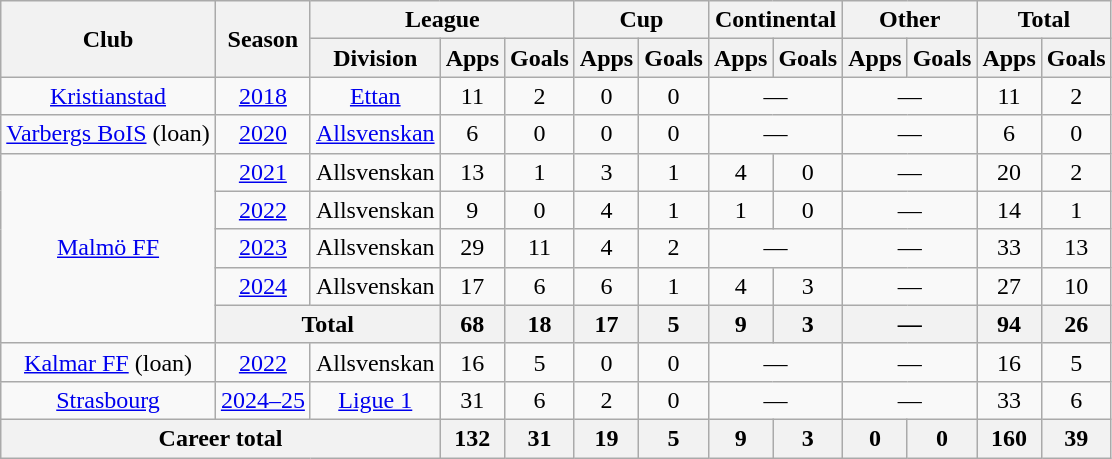<table class="wikitable" style="text-align:center">
<tr>
<th rowspan="2">Club</th>
<th rowspan="2">Season</th>
<th colspan="3">League</th>
<th colspan="2">Cup</th>
<th colspan="2">Continental</th>
<th colspan="2">Other</th>
<th colspan="2">Total</th>
</tr>
<tr>
<th>Division</th>
<th>Apps</th>
<th>Goals</th>
<th>Apps</th>
<th>Goals</th>
<th>Apps</th>
<th>Goals</th>
<th>Apps</th>
<th>Goals</th>
<th>Apps</th>
<th>Goals</th>
</tr>
<tr>
<td><a href='#'>Kristianstad</a></td>
<td><a href='#'>2018</a></td>
<td><a href='#'>Ettan</a></td>
<td>11</td>
<td>2</td>
<td>0</td>
<td>0</td>
<td colspan="2">—</td>
<td colspan="2">—</td>
<td>11</td>
<td>2</td>
</tr>
<tr>
<td><a href='#'>Varbergs BoIS</a> (loan)</td>
<td><a href='#'>2020</a></td>
<td><a href='#'>Allsvenskan</a></td>
<td>6</td>
<td>0</td>
<td>0</td>
<td>0</td>
<td colspan="2">—</td>
<td colspan="2">—</td>
<td>6</td>
<td>0</td>
</tr>
<tr>
<td rowspan="5"><a href='#'>Malmö FF</a></td>
<td><a href='#'>2021</a></td>
<td>Allsvenskan</td>
<td>13</td>
<td>1</td>
<td>3</td>
<td>1</td>
<td>4</td>
<td>0</td>
<td colspan="2">—</td>
<td>20</td>
<td>2</td>
</tr>
<tr>
<td><a href='#'>2022</a></td>
<td>Allsvenskan</td>
<td>9</td>
<td>0</td>
<td>4</td>
<td>1</td>
<td>1</td>
<td>0</td>
<td colspan="2">—</td>
<td>14</td>
<td>1</td>
</tr>
<tr>
<td><a href='#'>2023</a></td>
<td>Allsvenskan</td>
<td>29</td>
<td>11</td>
<td>4</td>
<td>2</td>
<td colspan="2">—</td>
<td colspan="2">—</td>
<td>33</td>
<td>13</td>
</tr>
<tr>
<td><a href='#'>2024</a></td>
<td>Allsvenskan</td>
<td>17</td>
<td>6</td>
<td>6</td>
<td>1</td>
<td>4</td>
<td>3</td>
<td colspan="2">—</td>
<td>27</td>
<td>10</td>
</tr>
<tr>
<th colspan="2">Total</th>
<th>68</th>
<th>18</th>
<th>17</th>
<th>5</th>
<th>9</th>
<th>3</th>
<th colspan="2">—</th>
<th>94</th>
<th>26</th>
</tr>
<tr>
<td><a href='#'>Kalmar FF</a> (loan)</td>
<td><a href='#'>2022</a></td>
<td>Allsvenskan</td>
<td>16</td>
<td>5</td>
<td>0</td>
<td>0</td>
<td colspan="2">—</td>
<td colspan="2">—</td>
<td>16</td>
<td>5</td>
</tr>
<tr>
<td><a href='#'>Strasbourg</a></td>
<td><a href='#'>2024–25</a></td>
<td><a href='#'>Ligue 1</a></td>
<td>31</td>
<td>6</td>
<td>2</td>
<td>0</td>
<td colspan="2">—</td>
<td colspan="2">—</td>
<td>33</td>
<td>6</td>
</tr>
<tr>
<th colspan="3">Career total</th>
<th>132</th>
<th>31</th>
<th>19</th>
<th>5</th>
<th>9</th>
<th>3</th>
<th>0</th>
<th>0</th>
<th>160</th>
<th>39</th>
</tr>
</table>
